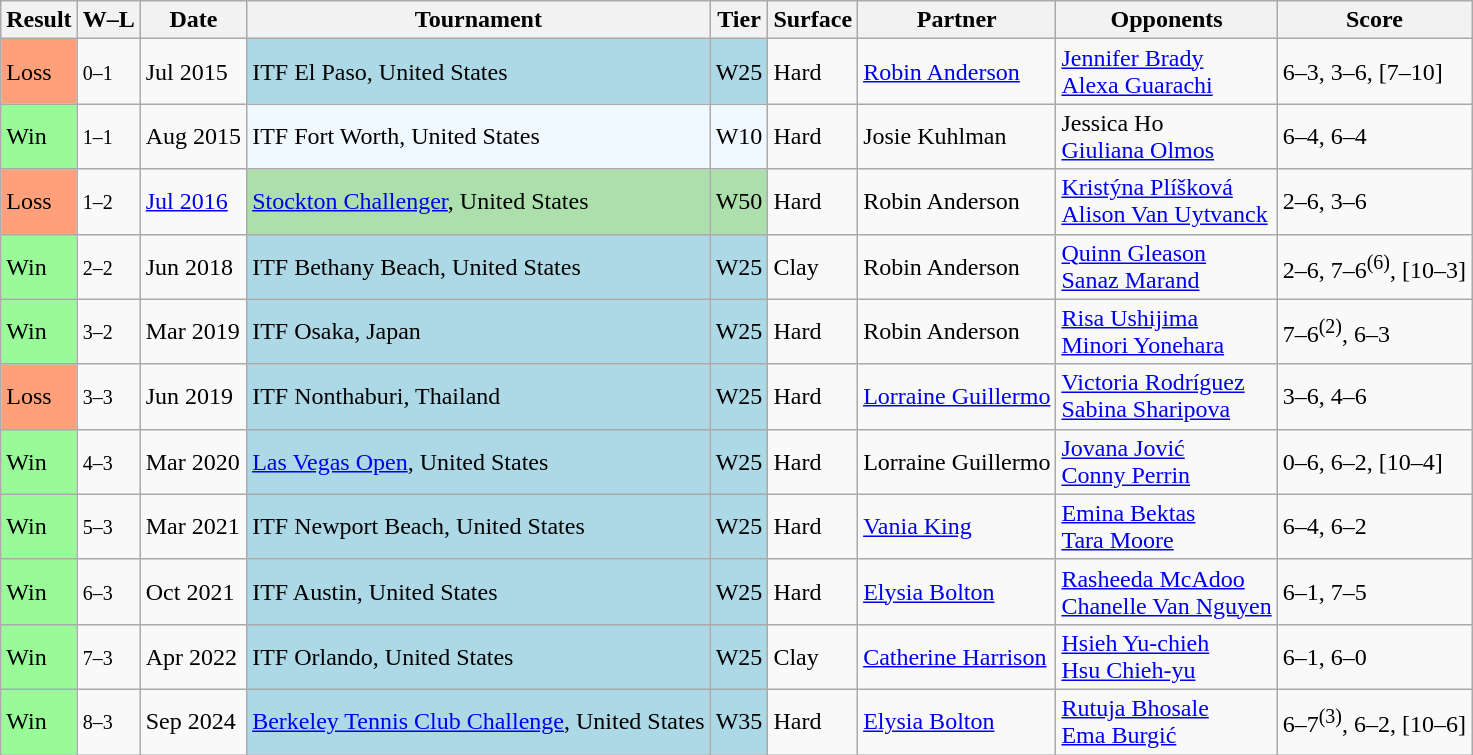<table class="sortable wikitable">
<tr>
<th>Result</th>
<th class="unsortable">W–L</th>
<th>Date</th>
<th>Tournament</th>
<th>Tier</th>
<th>Surface</th>
<th>Partner</th>
<th>Opponents</th>
<th class="unsortable">Score</th>
</tr>
<tr>
<td style="background:#ffa07a;">Loss</td>
<td><small>0–1</small></td>
<td>Jul 2015</td>
<td style="background:lightblue;">ITF El Paso, United States</td>
<td style="background:lightblue;">W25</td>
<td>Hard</td>
<td> <a href='#'>Robin Anderson</a></td>
<td> <a href='#'>Jennifer Brady</a> <br>  <a href='#'>Alexa Guarachi</a></td>
<td>6–3, 3–6, [7–10]</td>
</tr>
<tr>
<td style="background:#98fb98;">Win</td>
<td><small>1–1</small></td>
<td>Aug 2015</td>
<td style="background:#f0f8ff;">ITF Fort Worth, United States</td>
<td style="background:#f0f8ff;">W10</td>
<td>Hard</td>
<td> Josie Kuhlman</td>
<td> Jessica Ho <br>  <a href='#'>Giuliana Olmos</a></td>
<td>6–4, 6–4</td>
</tr>
<tr>
<td style="background:#ffa07a;">Loss</td>
<td><small>1–2</small></td>
<td><a href='#'>Jul 2016</a></td>
<td style="background:#addfad;"><a href='#'>Stockton Challenger</a>, United States</td>
<td style="background:#addfad;">W50</td>
<td>Hard</td>
<td> Robin Anderson</td>
<td> <a href='#'>Kristýna Plíšková</a> <br>  <a href='#'>Alison Van Uytvanck</a></td>
<td>2–6, 3–6</td>
</tr>
<tr>
<td style="background:#98fb98;">Win</td>
<td><small>2–2</small></td>
<td>Jun 2018</td>
<td style="background:lightblue;">ITF Bethany Beach, United States</td>
<td style="background:lightblue;">W25</td>
<td>Clay</td>
<td> Robin Anderson</td>
<td> <a href='#'>Quinn Gleason</a> <br>  <a href='#'>Sanaz Marand</a></td>
<td>2–6, 7–6<sup>(6)</sup>, [10–3]</td>
</tr>
<tr>
<td style="background:#98fb98;">Win</td>
<td><small>3–2</small></td>
<td>Mar 2019</td>
<td style="background:lightblue;">ITF Osaka, Japan</td>
<td style="background:lightblue;">W25</td>
<td>Hard</td>
<td> Robin Anderson</td>
<td> <a href='#'>Risa Ushijima</a> <br>  <a href='#'>Minori Yonehara</a></td>
<td>7–6<sup>(2)</sup>, 6–3</td>
</tr>
<tr>
<td style="background:#ffa07a;">Loss</td>
<td><small>3–3</small></td>
<td>Jun 2019</td>
<td style="background:lightblue;">ITF Nonthaburi, Thailand</td>
<td style="background:lightblue;">W25</td>
<td>Hard</td>
<td> <a href='#'>Lorraine Guillermo</a></td>
<td> <a href='#'>Victoria Rodríguez</a> <br>  <a href='#'>Sabina Sharipova</a></td>
<td>3–6, 4–6</td>
</tr>
<tr>
<td style="background:#98fb98;">Win</td>
<td><small>4–3</small></td>
<td>Mar 2020</td>
<td style="background:lightblue;"><a href='#'>Las Vegas Open</a>, United States</td>
<td style="background:lightblue;">W25</td>
<td>Hard</td>
<td> Lorraine Guillermo</td>
<td> <a href='#'>Jovana Jović</a> <br>  <a href='#'>Conny Perrin</a></td>
<td>0–6, 6–2, [10–4]</td>
</tr>
<tr>
<td bgcolor="98FB98">Win</td>
<td><small>5–3</small></td>
<td>Mar 2021</td>
<td style="background:lightblue;">ITF Newport Beach, United States</td>
<td style="background:lightblue;">W25</td>
<td>Hard</td>
<td> <a href='#'>Vania King</a></td>
<td> <a href='#'>Emina Bektas</a> <br>  <a href='#'>Tara Moore</a></td>
<td>6–4, 6–2</td>
</tr>
<tr>
<td bgcolor="98FB98">Win</td>
<td><small>6–3</small></td>
<td>Oct 2021</td>
<td style="background:lightblue;">ITF Austin, United States</td>
<td style="background:lightblue;">W25</td>
<td>Hard</td>
<td> <a href='#'>Elysia Bolton</a></td>
<td> <a href='#'>Rasheeda McAdoo</a> <br>  <a href='#'>Chanelle Van Nguyen</a></td>
<td>6–1, 7–5</td>
</tr>
<tr>
<td bgcolor="98FB98">Win</td>
<td><small>7–3</small></td>
<td>Apr 2022</td>
<td style="background:lightblue;">ITF Orlando, United States</td>
<td style="background:lightblue;">W25</td>
<td>Clay</td>
<td> <a href='#'>Catherine Harrison</a></td>
<td> <a href='#'>Hsieh Yu-chieh</a> <br>  <a href='#'>Hsu Chieh-yu</a></td>
<td>6–1, 6–0</td>
</tr>
<tr>
<td bgcolor="98FB98">Win</td>
<td><small>8–3</small></td>
<td>Sep 2024</td>
<td style="background:lightblue;"><a href='#'>Berkeley Tennis Club Challenge</a>, United States</td>
<td style="background:lightblue;">W35</td>
<td>Hard</td>
<td> <a href='#'>Elysia Bolton</a></td>
<td> <a href='#'>Rutuja Bhosale</a> <br>  <a href='#'>Ema Burgić</a></td>
<td>6–7<sup>(3)</sup>, 6–2, [10–6]</td>
</tr>
</table>
